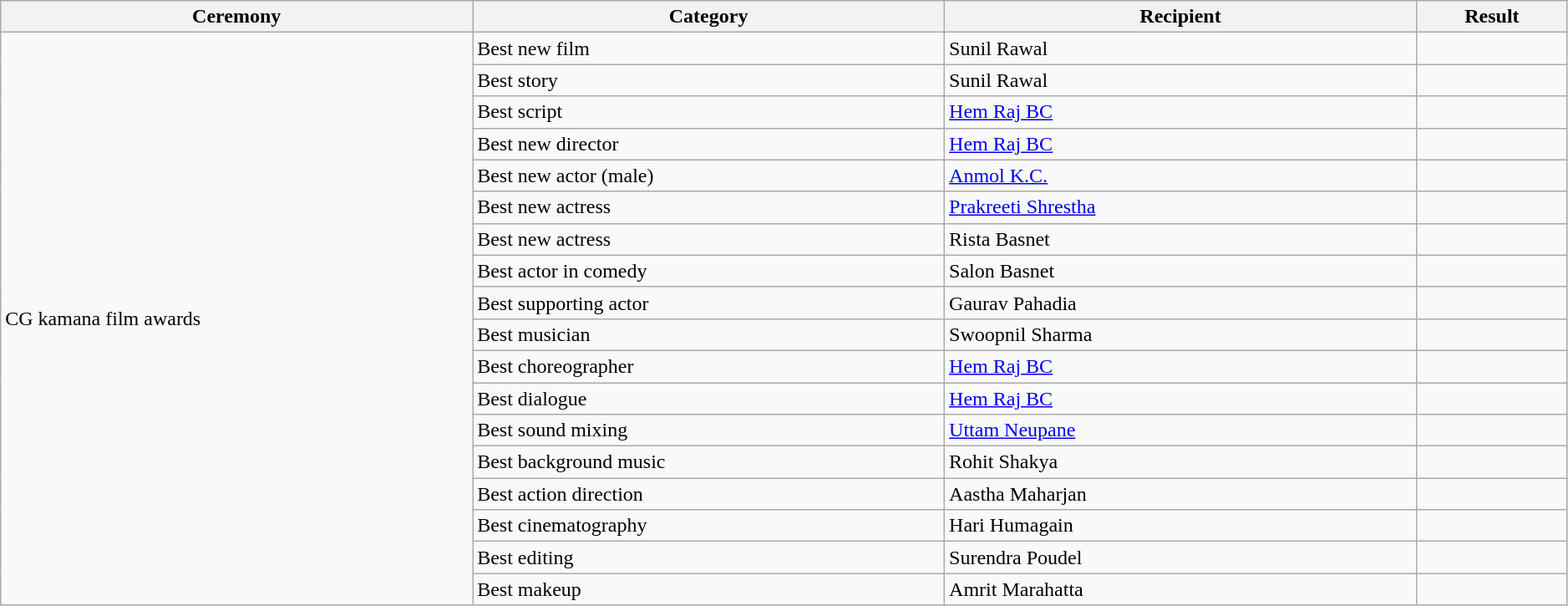<table class="wikitable mw-collapsible " style="width:99%;"  >
<tr>
<th style="width:25%;" scope="col">Ceremony</th>
<th style="width:25%;" scope="col">Category</th>
<th style="width:25%;" scope="col">Recipient</th>
<th style="width:8%;" scope="col">Result</th>
</tr>
<tr>
<td rowspan="18">CG kamana film awards</td>
<td>Best new film</td>
<td>Sunil Rawal</td>
<td></td>
</tr>
<tr>
<td>Best story</td>
<td>Sunil Rawal</td>
<td></td>
</tr>
<tr>
<td>Best script</td>
<td><a href='#'>Hem Raj BC</a></td>
<td></td>
</tr>
<tr>
<td>Best new director</td>
<td><a href='#'>Hem Raj BC</a></td>
<td></td>
</tr>
<tr>
<td>Best new actor (male)</td>
<td><a href='#'>Anmol K.C.</a></td>
<td></td>
</tr>
<tr>
<td>Best new actress</td>
<td><a href='#'>Prakreeti Shrestha</a></td>
<td></td>
</tr>
<tr>
<td>Best new actress</td>
<td>Rista Basnet</td>
<td></td>
</tr>
<tr>
<td>Best actor in comedy</td>
<td>Salon Basnet</td>
<td></td>
</tr>
<tr>
<td>Best supporting actor</td>
<td>Gaurav Pahadia</td>
<td></td>
</tr>
<tr>
<td>Best musician</td>
<td>Swoopnil Sharma</td>
<td></td>
</tr>
<tr>
<td>Best choreographer</td>
<td><a href='#'>Hem Raj BC</a></td>
<td></td>
</tr>
<tr>
<td>Best dialogue</td>
<td><a href='#'>Hem Raj BC</a></td>
<td></td>
</tr>
<tr>
<td>Best sound mixing</td>
<td><a href='#'>Uttam Neupane</a></td>
<td></td>
</tr>
<tr>
<td>Best background music</td>
<td>Rohit Shakya</td>
<td></td>
</tr>
<tr>
<td>Best action direction</td>
<td>Aastha Maharjan</td>
<td></td>
</tr>
<tr>
<td>Best cinematography</td>
<td>Hari Humagain</td>
<td></td>
</tr>
<tr>
<td>Best editing</td>
<td>Surendra Poudel</td>
<td></td>
</tr>
<tr>
<td>Best makeup</td>
<td>Amrit Marahatta</td>
<td></td>
</tr>
</table>
